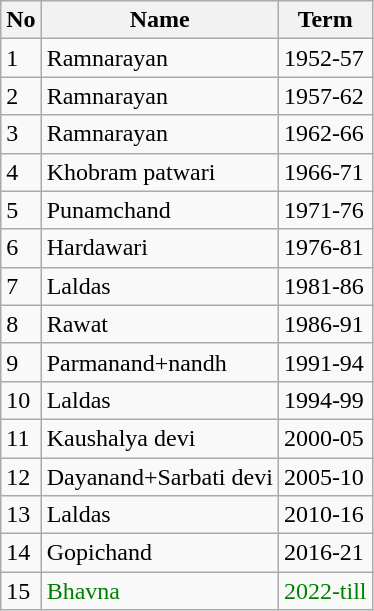<table class="wikitable">
<tr>
<th>No</th>
<th>Name</th>
<th>Term</th>
</tr>
<tr>
<td>1</td>
<td>Ramnarayan</td>
<td>1952-57</td>
</tr>
<tr>
<td>2</td>
<td>Ramnarayan</td>
<td>1957-62</td>
</tr>
<tr>
<td>3</td>
<td>Ramnarayan</td>
<td>1962-66</td>
</tr>
<tr>
<td>4</td>
<td>Khobram patwari</td>
<td>1966-71</td>
</tr>
<tr>
<td>5</td>
<td>Punamchand</td>
<td>1971-76</td>
</tr>
<tr>
<td>6</td>
<td>Hardawari</td>
<td>1976-81</td>
</tr>
<tr>
<td>7</td>
<td>Laldas</td>
<td>1981-86</td>
</tr>
<tr>
<td>8</td>
<td>Rawat</td>
<td>1986-91</td>
</tr>
<tr>
<td>9</td>
<td>Parmanand+nandh</td>
<td>1991-94</td>
</tr>
<tr>
<td>10</td>
<td>Laldas</td>
<td>1994-99</td>
</tr>
<tr>
<td>11</td>
<td>Kaushalya devi</td>
<td>2000-05</td>
</tr>
<tr>
<td>12</td>
<td>Dayanand+Sarbati devi</td>
<td>2005-10</td>
</tr>
<tr>
<td>13</td>
<td>Laldas</td>
<td>2010-16</td>
</tr>
<tr>
<td>14</td>
<td>Gopichand</td>
<td>2016-21</td>
</tr>
<tr>
<td>15</td>
<td style="color:green">Bhavna</td>
<td style="color:green">2022-till</td>
</tr>
</table>
